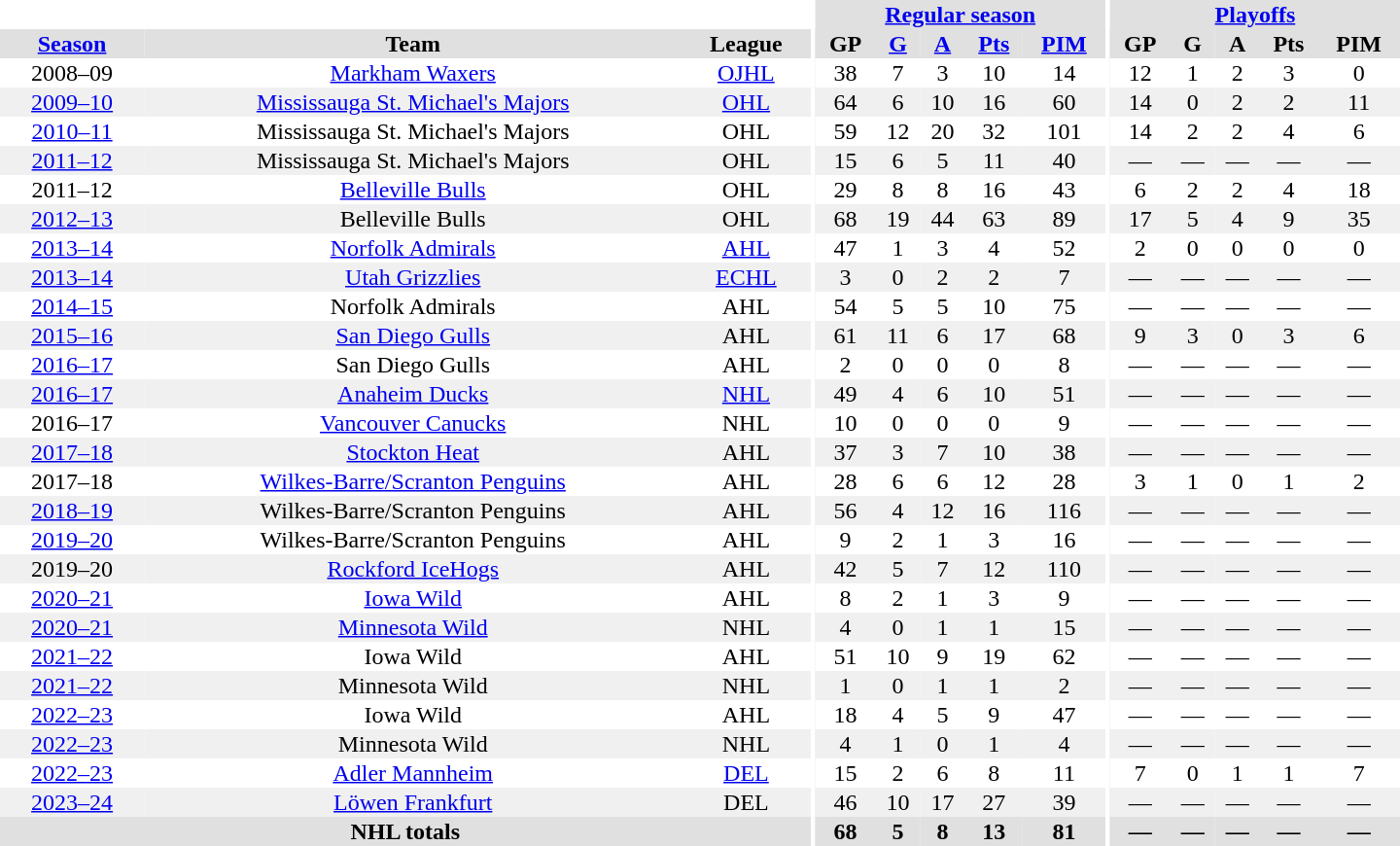<table border="0" cellpadding="1" cellspacing="0" style="text-align:center; width:60em">
<tr bgcolor="#e0e0e0">
<th colspan="3" bgcolor="#ffffff"></th>
<th rowspan="99" bgcolor="#ffffff"></th>
<th colspan="5"><a href='#'>Regular season</a></th>
<th rowspan="99" bgcolor="#ffffff"></th>
<th colspan="5"><a href='#'>Playoffs</a></th>
</tr>
<tr bgcolor="#e0e0e0">
<th><a href='#'>Season</a></th>
<th>Team</th>
<th>League</th>
<th>GP</th>
<th><a href='#'>G</a></th>
<th><a href='#'>A</a></th>
<th><a href='#'>Pts</a></th>
<th><a href='#'>PIM</a></th>
<th>GP</th>
<th>G</th>
<th>A</th>
<th>Pts</th>
<th>PIM</th>
</tr>
<tr ALIGN="centre">
<td>2008–09</td>
<td><a href='#'>Markham Waxers</a></td>
<td><a href='#'>OJHL</a></td>
<td>38</td>
<td>7</td>
<td>3</td>
<td>10</td>
<td>14</td>
<td>12</td>
<td>1</td>
<td>2</td>
<td>3</td>
<td>0</td>
</tr>
<tr ALIGN="centre" bgcolor="#f0f0f0">
<td><a href='#'>2009–10</a></td>
<td><a href='#'>Mississauga St. Michael's Majors</a></td>
<td><a href='#'>OHL</a></td>
<td>64</td>
<td>6</td>
<td>10</td>
<td>16</td>
<td>60</td>
<td>14</td>
<td>0</td>
<td>2</td>
<td>2</td>
<td>11</td>
</tr>
<tr ALIGN="centre">
<td><a href='#'>2010–11</a></td>
<td>Mississauga St. Michael's Majors</td>
<td>OHL</td>
<td>59</td>
<td>12</td>
<td>20</td>
<td>32</td>
<td>101</td>
<td>14</td>
<td>2</td>
<td>2</td>
<td>4</td>
<td>6</td>
</tr>
<tr ALIGN="centre" bgcolor="#f0f0f0">
<td><a href='#'>2011–12</a></td>
<td>Mississauga St. Michael's Majors</td>
<td>OHL</td>
<td>15</td>
<td>6</td>
<td>5</td>
<td>11</td>
<td>40</td>
<td>—</td>
<td>—</td>
<td>—</td>
<td>—</td>
<td>—</td>
</tr>
<tr ALIGN="centre">
<td>2011–12</td>
<td><a href='#'>Belleville Bulls</a></td>
<td>OHL</td>
<td>29</td>
<td>8</td>
<td>8</td>
<td>16</td>
<td>43</td>
<td>6</td>
<td>2</td>
<td>2</td>
<td>4</td>
<td>18</td>
</tr>
<tr ALIGN="centre" bgcolor="#f0f0f0">
<td><a href='#'>2012–13</a></td>
<td>Belleville Bulls</td>
<td>OHL</td>
<td>68</td>
<td>19</td>
<td>44</td>
<td>63</td>
<td>89</td>
<td>17</td>
<td>5</td>
<td>4</td>
<td>9</td>
<td>35</td>
</tr>
<tr ALIGN="centre">
<td><a href='#'>2013–14</a></td>
<td><a href='#'>Norfolk Admirals</a></td>
<td><a href='#'>AHL</a></td>
<td>47</td>
<td>1</td>
<td>3</td>
<td>4</td>
<td>52</td>
<td>2</td>
<td>0</td>
<td>0</td>
<td>0</td>
<td>0</td>
</tr>
<tr ALIGN="centre" bgcolor="#f0f0f0">
<td><a href='#'>2013–14</a></td>
<td><a href='#'>Utah Grizzlies</a></td>
<td><a href='#'>ECHL</a></td>
<td>3</td>
<td>0</td>
<td>2</td>
<td>2</td>
<td>7</td>
<td>—</td>
<td>—</td>
<td>—</td>
<td>—</td>
<td>—</td>
</tr>
<tr ALIGN="centre">
<td><a href='#'>2014–15</a></td>
<td>Norfolk Admirals</td>
<td>AHL</td>
<td>54</td>
<td>5</td>
<td>5</td>
<td>10</td>
<td>75</td>
<td>—</td>
<td>—</td>
<td>—</td>
<td>—</td>
<td>—</td>
</tr>
<tr ALIGN="centre" bgcolor="#f0f0f0">
<td><a href='#'>2015–16</a></td>
<td><a href='#'>San Diego Gulls</a></td>
<td>AHL</td>
<td>61</td>
<td>11</td>
<td>6</td>
<td>17</td>
<td>68</td>
<td>9</td>
<td>3</td>
<td>0</td>
<td>3</td>
<td>6</td>
</tr>
<tr ALIGN="centre">
<td><a href='#'>2016–17</a></td>
<td>San Diego Gulls</td>
<td>AHL</td>
<td>2</td>
<td>0</td>
<td>0</td>
<td>0</td>
<td>8</td>
<td>—</td>
<td>—</td>
<td>—</td>
<td>—</td>
<td>—</td>
</tr>
<tr ALIGN="centre" bgcolor="#f0f0f0">
<td><a href='#'>2016–17</a></td>
<td><a href='#'>Anaheim Ducks</a></td>
<td><a href='#'>NHL</a></td>
<td>49</td>
<td>4</td>
<td>6</td>
<td>10</td>
<td>51</td>
<td>—</td>
<td>—</td>
<td>—</td>
<td>—</td>
<td>—</td>
</tr>
<tr ALIGN="centre">
<td>2016–17</td>
<td><a href='#'>Vancouver Canucks</a></td>
<td>NHL</td>
<td>10</td>
<td>0</td>
<td>0</td>
<td>0</td>
<td>9</td>
<td>—</td>
<td>—</td>
<td>—</td>
<td>—</td>
<td>—</td>
</tr>
<tr ALIGN="centre" bgcolor="#f0f0f0">
<td><a href='#'>2017–18</a></td>
<td><a href='#'>Stockton Heat</a></td>
<td>AHL</td>
<td>37</td>
<td>3</td>
<td>7</td>
<td>10</td>
<td>38</td>
<td>—</td>
<td>—</td>
<td>—</td>
<td>—</td>
<td>—</td>
</tr>
<tr ALIGN="centre">
<td>2017–18</td>
<td><a href='#'>Wilkes-Barre/Scranton Penguins</a></td>
<td>AHL</td>
<td>28</td>
<td>6</td>
<td>6</td>
<td>12</td>
<td>28</td>
<td>3</td>
<td>1</td>
<td>0</td>
<td>1</td>
<td>2</td>
</tr>
<tr ALIGN="centre" bgcolor="#f0f0f0">
<td><a href='#'>2018–19</a></td>
<td>Wilkes-Barre/Scranton Penguins</td>
<td>AHL</td>
<td>56</td>
<td>4</td>
<td>12</td>
<td>16</td>
<td>116</td>
<td>—</td>
<td>—</td>
<td>—</td>
<td>—</td>
<td>—</td>
</tr>
<tr ALIGN="centre">
<td><a href='#'>2019–20</a></td>
<td>Wilkes-Barre/Scranton Penguins</td>
<td>AHL</td>
<td>9</td>
<td>2</td>
<td>1</td>
<td>3</td>
<td>16</td>
<td>—</td>
<td>—</td>
<td>—</td>
<td>—</td>
<td>—</td>
</tr>
<tr ALIGN="centre" bgcolor="#f0f0f0">
<td>2019–20</td>
<td><a href='#'>Rockford IceHogs</a></td>
<td>AHL</td>
<td>42</td>
<td>5</td>
<td>7</td>
<td>12</td>
<td>110</td>
<td>—</td>
<td>—</td>
<td>—</td>
<td>—</td>
<td>—</td>
</tr>
<tr ALIGN="centre">
<td><a href='#'>2020–21</a></td>
<td><a href='#'>Iowa Wild</a></td>
<td>AHL</td>
<td>8</td>
<td>2</td>
<td>1</td>
<td>3</td>
<td>9</td>
<td>—</td>
<td>—</td>
<td>—</td>
<td>—</td>
<td>—</td>
</tr>
<tr ALIGN="centre" bgcolor="#f0f0f0">
<td><a href='#'>2020–21</a></td>
<td><a href='#'>Minnesota Wild</a></td>
<td>NHL</td>
<td>4</td>
<td>0</td>
<td>1</td>
<td>1</td>
<td>15</td>
<td>—</td>
<td>—</td>
<td>—</td>
<td>—</td>
<td>—</td>
</tr>
<tr ALIGN="centre">
<td><a href='#'>2021–22</a></td>
<td>Iowa Wild</td>
<td>AHL</td>
<td>51</td>
<td>10</td>
<td>9</td>
<td>19</td>
<td>62</td>
<td>—</td>
<td>—</td>
<td>—</td>
<td>—</td>
<td>—</td>
</tr>
<tr ALIGN="centre" bgcolor="#f0f0f0">
<td><a href='#'>2021–22</a></td>
<td>Minnesota Wild</td>
<td>NHL</td>
<td>1</td>
<td>0</td>
<td>1</td>
<td>1</td>
<td>2</td>
<td>—</td>
<td>—</td>
<td>—</td>
<td>—</td>
<td>—</td>
</tr>
<tr ALIGN="centre">
<td><a href='#'>2022–23</a></td>
<td>Iowa Wild</td>
<td>AHL</td>
<td>18</td>
<td>4</td>
<td>5</td>
<td>9</td>
<td>47</td>
<td>—</td>
<td>—</td>
<td>—</td>
<td>—</td>
<td>—</td>
</tr>
<tr ALIGN="centre" bgcolor="#f0f0f0">
<td><a href='#'>2022–23</a></td>
<td>Minnesota Wild</td>
<td>NHL</td>
<td>4</td>
<td>1</td>
<td>0</td>
<td>1</td>
<td>4</td>
<td>—</td>
<td>—</td>
<td>—</td>
<td>—</td>
<td>—</td>
</tr>
<tr ALIGN="centre">
<td><a href='#'>2022–23</a></td>
<td><a href='#'>Adler Mannheim</a></td>
<td><a href='#'>DEL</a></td>
<td>15</td>
<td>2</td>
<td>6</td>
<td>8</td>
<td>11</td>
<td>7</td>
<td>0</td>
<td>1</td>
<td>1</td>
<td>7</td>
</tr>
<tr ALIGN="centre" bgcolor="#f0f0f0">
<td><a href='#'>2023–24</a></td>
<td><a href='#'>Löwen Frankfurt</a></td>
<td>DEL</td>
<td>46</td>
<td>10</td>
<td>17</td>
<td>27</td>
<td>39</td>
<td>—</td>
<td>—</td>
<td>—</td>
<td>—</td>
<td>—</td>
</tr>
<tr bgcolor="#e0e0e0">
<th colspan="3">NHL totals</th>
<th>68</th>
<th>5</th>
<th>8</th>
<th>13</th>
<th>81</th>
<th>—</th>
<th>—</th>
<th>—</th>
<th>—</th>
<th>—</th>
</tr>
</table>
